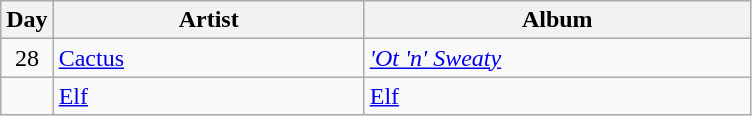<table class="wikitable" border="1">
<tr>
<th>Day</th>
<th width="200">Artist</th>
<th width="250">Album</th>
</tr>
<tr>
<td style="text-align:center;" rowspan="1">28</td>
<td><a href='#'>Cactus</a></td>
<td><em><a href='#'>'Ot 'n' Sweaty</a></em></td>
</tr>
<tr>
<td style="text-align:center;" rowspan="1"></td>
<td><a href='#'>Elf</a></td>
<td><a href='#'>Elf</a></td>
</tr>
</table>
